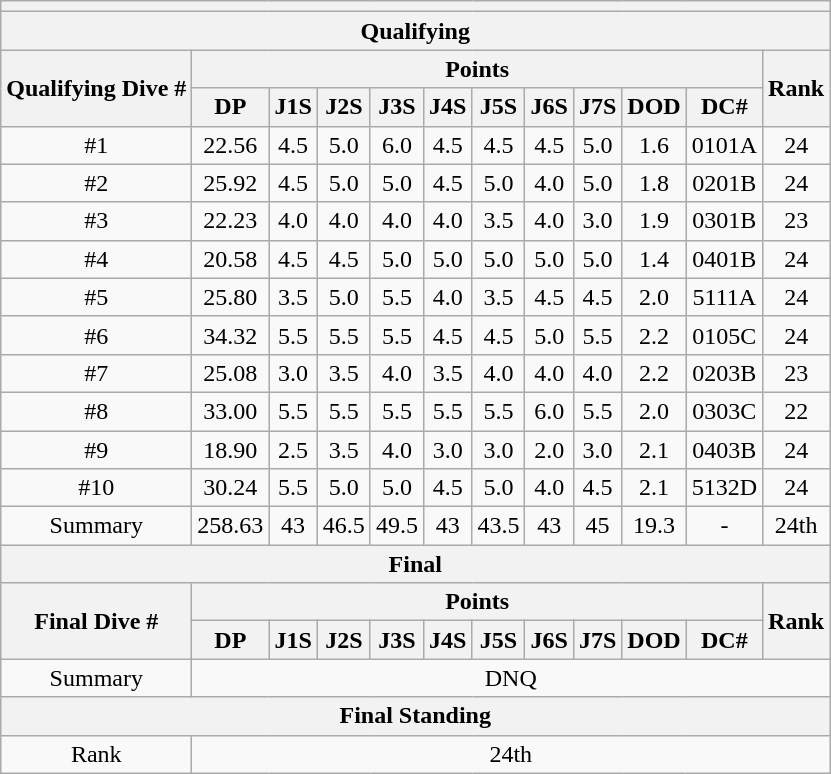<table class="wikitable collapsible collapsed" style="text-align:center;">
<tr>
<th colspan="12"></th>
</tr>
<tr>
<th colspan="12">Qualifying</th>
</tr>
<tr>
<th rowspan="2">Qualifying Dive #</th>
<th colspan="10">Points</th>
<th rowspan="2">Rank</th>
</tr>
<tr>
<th>DP</th>
<th>J1S</th>
<th>J2S</th>
<th>J3S</th>
<th>J4S</th>
<th>J5S</th>
<th>J6S</th>
<th>J7S</th>
<th>DOD</th>
<th>DC#</th>
</tr>
<tr>
<td>#1</td>
<td>22.56</td>
<td>4.5</td>
<td>5.0</td>
<td>6.0</td>
<td>4.5</td>
<td>4.5</td>
<td>4.5</td>
<td>5.0</td>
<td>1.6</td>
<td>0101A</td>
<td>24</td>
</tr>
<tr>
<td>#2</td>
<td>25.92</td>
<td>4.5</td>
<td>5.0</td>
<td>5.0</td>
<td>4.5</td>
<td>5.0</td>
<td>4.0</td>
<td>5.0</td>
<td>1.8</td>
<td>0201B</td>
<td>24</td>
</tr>
<tr>
<td>#3</td>
<td>22.23</td>
<td>4.0</td>
<td>4.0</td>
<td>4.0</td>
<td>4.0</td>
<td>3.5</td>
<td>4.0</td>
<td>3.0</td>
<td>1.9</td>
<td>0301B</td>
<td>23</td>
</tr>
<tr>
<td>#4</td>
<td>20.58</td>
<td>4.5</td>
<td>4.5</td>
<td>5.0</td>
<td>5.0</td>
<td>5.0</td>
<td>5.0</td>
<td>5.0</td>
<td>1.4</td>
<td>0401B</td>
<td>24</td>
</tr>
<tr>
<td>#5</td>
<td>25.80</td>
<td>3.5</td>
<td>5.0</td>
<td>5.5</td>
<td>4.0</td>
<td>3.5</td>
<td>4.5</td>
<td>4.5</td>
<td>2.0</td>
<td>5111A</td>
<td>24</td>
</tr>
<tr>
<td>#6</td>
<td>34.32</td>
<td>5.5</td>
<td>5.5</td>
<td>5.5</td>
<td>4.5</td>
<td>4.5</td>
<td>5.0</td>
<td>5.5</td>
<td>2.2</td>
<td>0105C</td>
<td>24</td>
</tr>
<tr>
<td>#7</td>
<td>25.08</td>
<td>3.0</td>
<td>3.5</td>
<td>4.0</td>
<td>3.5</td>
<td>4.0</td>
<td>4.0</td>
<td>4.0</td>
<td>2.2</td>
<td>0203B</td>
<td>23</td>
</tr>
<tr>
<td>#8</td>
<td>33.00</td>
<td>5.5</td>
<td>5.5</td>
<td>5.5</td>
<td>5.5</td>
<td>5.5</td>
<td>6.0</td>
<td>5.5</td>
<td>2.0</td>
<td>0303C</td>
<td>22</td>
</tr>
<tr>
<td>#9</td>
<td>18.90</td>
<td>2.5</td>
<td>3.5</td>
<td>4.0</td>
<td>3.0</td>
<td>3.0</td>
<td>2.0</td>
<td>3.0</td>
<td>2.1</td>
<td>0403B</td>
<td>24</td>
</tr>
<tr>
<td>#10</td>
<td>30.24</td>
<td>5.5</td>
<td>5.0</td>
<td>5.0</td>
<td>4.5</td>
<td>5.0</td>
<td>4.0</td>
<td>4.5</td>
<td>2.1</td>
<td>5132D</td>
<td>24</td>
</tr>
<tr>
<td>Summary</td>
<td>258.63</td>
<td>43</td>
<td>46.5</td>
<td>49.5</td>
<td>43</td>
<td>43.5</td>
<td>43</td>
<td>45</td>
<td>19.3</td>
<td>-</td>
<td>24th</td>
</tr>
<tr>
<th colspan="12">Final</th>
</tr>
<tr>
<th rowspan="2">Final Dive #</th>
<th colspan="10">Points</th>
<th rowspan="2">Rank</th>
</tr>
<tr>
<th>DP</th>
<th>J1S</th>
<th>J2S</th>
<th>J3S</th>
<th>J4S</th>
<th>J5S</th>
<th>J6S</th>
<th>J7S</th>
<th>DOD</th>
<th>DC#</th>
</tr>
<tr>
<td>Summary</td>
<td colspan="11">DNQ</td>
</tr>
<tr>
<th colspan="12">Final Standing</th>
</tr>
<tr>
<td>Rank</td>
<td colspan="11">24th</td>
</tr>
</table>
